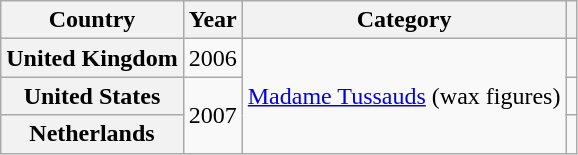<table class="wikitable plainrowheaders sortable" style="margin-right: 0;">
<tr>
<th scope="col">Country</th>
<th scope="col">Year</th>
<th scope="col">Category</th>
<th scope="col" class="unsortable"></th>
</tr>
<tr>
<th scope="row">United Kingdom</th>
<td style="text-align:center;">2006</td>
<td rowspan="3"><a href='#'>Madame Tussauds</a> (wax figures)</td>
<td style="text-align:center;"></td>
</tr>
<tr>
<th scope="row">United States</th>
<td style="text-align:center;" rowspan="2">2007</td>
<td style="text-align:center;"></td>
</tr>
<tr>
<th scope="row">Netherlands</th>
<td style="text-align:center;"></td>
</tr>
</table>
